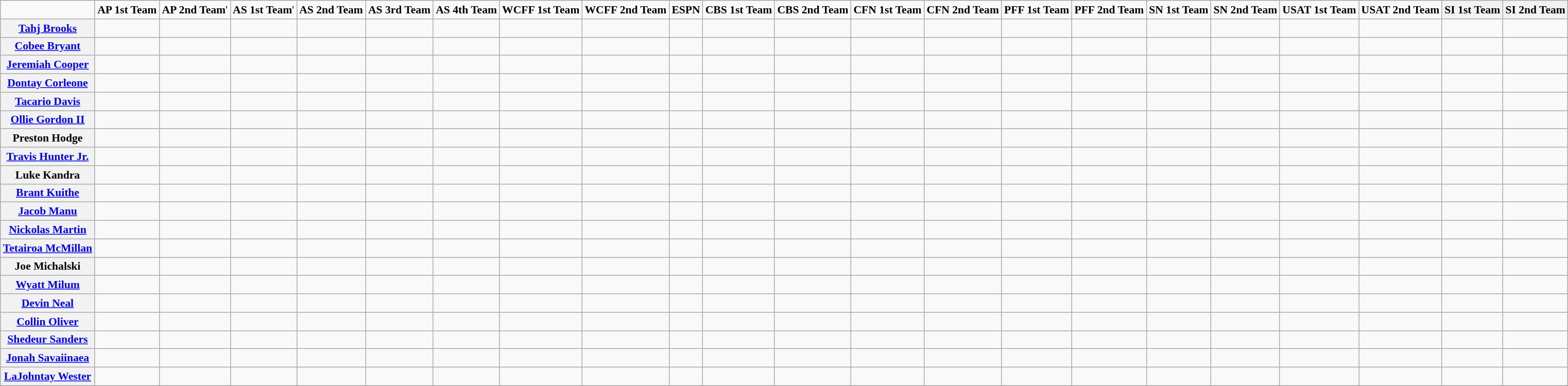<table class="wikitable" style="white-space:nowrap; font-size:90%;">
<tr>
<td></td>
<td><strong>AP 1st Team</strong></td>
<td><strong>AP 2nd Team</strong>'</td>
<td><strong>AS 1st Team</strong>'</td>
<td><strong>AS 2nd Team</strong></td>
<td><strong>AS 3rd Team</strong></td>
<td><strong>AS 4th Team</strong></td>
<td><strong>WCFF 1st Team</strong></td>
<td><strong>WCFF 2nd Team</strong></td>
<td><strong>ESPN</strong></td>
<td><strong>CBS 1st Team</strong></td>
<td><strong>CBS 2nd Team</strong></td>
<td><strong>CFN 1st Team</strong></td>
<td><strong>CFN 2nd Team</strong></td>
<td><strong>PFF 1st Team</strong></td>
<td><strong>PFF 2nd Team</strong></td>
<td><strong>SN 1st Team</strong></td>
<td><strong>SN 2nd Team</strong></td>
<td><strong>USAT 1st Team</strong></td>
<td><strong>USAT 2nd Team</strong></td>
<th><strong>SI 1st Team</strong></th>
<th><strong>SI 2nd Team</strong></th>
</tr>
<tr>
<th><a href='#'>Tahj Brooks</a></th>
<td></td>
<td></td>
<td></td>
<td></td>
<td></td>
<td></td>
<td></td>
<td></td>
<td></td>
<td></td>
<td></td>
<td></td>
<td></td>
<td></td>
<td></td>
<td></td>
<td></td>
<td></td>
<td></td>
<td></td>
<td></td>
</tr>
<tr>
<th><a href='#'>Cobee Bryant</a></th>
<td></td>
<td></td>
<td></td>
<td></td>
<td></td>
<td></td>
<td></td>
<td></td>
<td></td>
<td></td>
<td></td>
<td></td>
<td></td>
<td></td>
<td></td>
<td></td>
<td></td>
<td></td>
<td></td>
<td></td>
<td></td>
</tr>
<tr>
<th><a href='#'>Jeremiah Cooper</a></th>
<td></td>
<td></td>
<td></td>
<td></td>
<td></td>
<td></td>
<td></td>
<td></td>
<td></td>
<td></td>
<td></td>
<td></td>
<td></td>
<td></td>
<td></td>
<td></td>
<td></td>
<td></td>
<td></td>
<td></td>
<td></td>
</tr>
<tr>
<th><a href='#'>Dontay Corleone</a></th>
<td></td>
<td></td>
<td></td>
<td></td>
<td></td>
<td></td>
<td></td>
<td></td>
<td></td>
<td></td>
<td></td>
<td></td>
<td></td>
<td></td>
<td></td>
<td></td>
<td></td>
<td></td>
<td></td>
<td></td>
<td></td>
</tr>
<tr>
<th><a href='#'>Tacario Davis</a></th>
<td></td>
<td></td>
<td></td>
<td></td>
<td></td>
<td></td>
<td></td>
<td></td>
<td></td>
<td></td>
<td></td>
<td></td>
<td></td>
<td></td>
<td></td>
<td></td>
<td></td>
<td></td>
<td></td>
<td></td>
<td></td>
</tr>
<tr>
<th><a href='#'>Ollie Gordon II</a></th>
<td></td>
<td></td>
<td></td>
<td></td>
<td></td>
<td></td>
<td></td>
<td></td>
<td></td>
<td></td>
<td></td>
<td></td>
<td></td>
<td></td>
<td></td>
<td></td>
<td></td>
<td></td>
<td></td>
<td></td>
<td></td>
</tr>
<tr>
<th>Preston Hodge</th>
<td></td>
<td></td>
<td></td>
<td></td>
<td></td>
<td></td>
<td></td>
<td></td>
<td></td>
<td></td>
<td></td>
<td></td>
<td></td>
<td></td>
<td></td>
<td></td>
<td></td>
<td></td>
<td></td>
<td></td>
<td></td>
</tr>
<tr>
<th><a href='#'>Travis Hunter Jr.</a></th>
<td></td>
<td></td>
<td></td>
<td></td>
<td></td>
<td></td>
<td></td>
<td></td>
<td></td>
<td></td>
<td></td>
<td></td>
<td></td>
<td></td>
<td></td>
<td></td>
<td></td>
<td></td>
<td></td>
<td></td>
<td></td>
</tr>
<tr>
<th>Luke Kandra</th>
<td></td>
<td></td>
<td></td>
<td></td>
<td></td>
<td></td>
<td></td>
<td></td>
<td></td>
<td></td>
<td></td>
<td></td>
<td></td>
<td></td>
<td></td>
<td></td>
<td></td>
<td></td>
<td></td>
<td></td>
<td></td>
</tr>
<tr>
<th><a href='#'>Brant Kuithe</a></th>
<td></td>
<td></td>
<td></td>
<td></td>
<td></td>
<td></td>
<td></td>
<td></td>
<td></td>
<td></td>
<td></td>
<td></td>
<td></td>
<td></td>
<td></td>
<td></td>
<td></td>
<td></td>
<td></td>
<td></td>
<td></td>
</tr>
<tr>
<th><a href='#'>Jacob Manu</a></th>
<td></td>
<td></td>
<td></td>
<td></td>
<td></td>
<td></td>
<td></td>
<td></td>
<td></td>
<td></td>
<td></td>
<td></td>
<td></td>
<td></td>
<td></td>
<td></td>
<td></td>
<td></td>
<td></td>
<td></td>
<td></td>
</tr>
<tr>
<th><a href='#'>Nickolas Martin</a></th>
<td></td>
<td></td>
<td></td>
<td></td>
<td></td>
<td></td>
<td></td>
<td></td>
<td></td>
<td></td>
<td></td>
<td></td>
<td></td>
<td></td>
<td></td>
<td></td>
<td></td>
<td></td>
<td></td>
<td></td>
<td></td>
</tr>
<tr>
<th><a href='#'>Tetairoa McMillan</a></th>
<td></td>
<td></td>
<td></td>
<td></td>
<td></td>
<td></td>
<td></td>
<td></td>
<td></td>
<td></td>
<td></td>
<td></td>
<td></td>
<td></td>
<td></td>
<td></td>
<td></td>
<td></td>
<td></td>
<td></td>
<td></td>
</tr>
<tr>
<th>Joe Michalski</th>
<td></td>
<td></td>
<td></td>
<td></td>
<td></td>
<td></td>
<td></td>
<td></td>
<td></td>
<td></td>
<td></td>
<td></td>
<td></td>
<td></td>
<td></td>
<td></td>
<td></td>
<td></td>
<td></td>
<td></td>
<td></td>
</tr>
<tr>
<th><a href='#'>Wyatt Milum</a></th>
<td></td>
<td></td>
<td></td>
<td></td>
<td></td>
<td></td>
<td></td>
<td></td>
<td></td>
<td></td>
<td></td>
<td></td>
<td></td>
<td></td>
<td></td>
<td></td>
<td></td>
<td></td>
<td></td>
<td></td>
<td></td>
</tr>
<tr>
<th><a href='#'>Devin Neal</a></th>
<td></td>
<td></td>
<td></td>
<td></td>
<td></td>
<td></td>
<td></td>
<td></td>
<td></td>
<td></td>
<td></td>
<td></td>
<td></td>
<td></td>
<td></td>
<td></td>
<td></td>
<td></td>
<td></td>
<td></td>
<td></td>
</tr>
<tr>
<th><a href='#'>Collin Oliver</a></th>
<td></td>
<td></td>
<td></td>
<td></td>
<td></td>
<td></td>
<td></td>
<td></td>
<td></td>
<td></td>
<td></td>
<td></td>
<td></td>
<td></td>
<td></td>
<td></td>
<td></td>
<td></td>
<td></td>
<td></td>
<td></td>
</tr>
<tr>
<th><a href='#'>Shedeur Sanders</a></th>
<td></td>
<td></td>
<td></td>
<td></td>
<td></td>
<td></td>
<td></td>
<td></td>
<td></td>
<td></td>
<td></td>
<td></td>
<td></td>
<td></td>
<td></td>
<td></td>
<td></td>
<td></td>
<td></td>
<td></td>
<td></td>
</tr>
<tr>
<th><a href='#'>Jonah Savaiinaea</a></th>
<td></td>
<td></td>
<td></td>
<td></td>
<td></td>
<td></td>
<td></td>
<td></td>
<td></td>
<td></td>
<td></td>
<td></td>
<td></td>
<td></td>
<td></td>
<td></td>
<td></td>
<td></td>
<td></td>
<td></td>
<td></td>
</tr>
<tr>
<th><a href='#'>LaJohntay Wester</a></th>
<td></td>
<td></td>
<td></td>
<td></td>
<td></td>
<td></td>
<td></td>
<td></td>
<td></td>
<td></td>
<td></td>
<td></td>
<td></td>
<td></td>
<td></td>
<td></td>
<td></td>
<td></td>
<td></td>
<td></td>
<td></td>
</tr>
</table>
